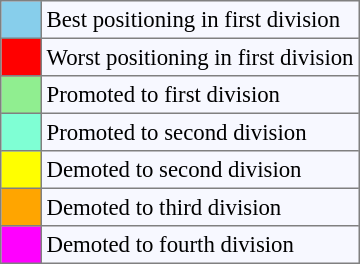<table cellpadding="3" cellspacing="0" border="1" style="background:#f7f8ff; font-size:95%; border:gray solid 1px; border-collapse:collapse; text-align:center">
<tr>
<td style="background:skyBlue; width:20px"></td>
<td style="background:#f7f8ff; text-align:left">Best positioning in first division</td>
</tr>
<tr>
<td style="background:#f00; width:20px"></td>
<td style="background:#f7f8ff; text-align:left">Worst positioning in first division</td>
</tr>
<tr>
<td style="background:lightgreen; width:20px"></td>
<td style="background:#f7f8ff; text-align:left">Promoted to first division</td>
</tr>
<tr>
<td style="background:aquamarine; width:20px"></td>
<td style="background:#f7f8ff; text-align:left">Promoted to second division</td>
</tr>
<tr>
<td style="background:yellow; width:20px"></td>
<td style="background:#f7f8ff; text-align:left">Demoted to second division</td>
</tr>
<tr>
<td style="background:orange; width:20px"></td>
<td style="background:#f7f8ff; text-align:left">Demoted to third division</td>
</tr>
<tr>
<td style="background:fuchsia; width:20px"></td>
<td style="background:#f7f8ff; text-align:left">Demoted to fourth division</td>
</tr>
</table>
